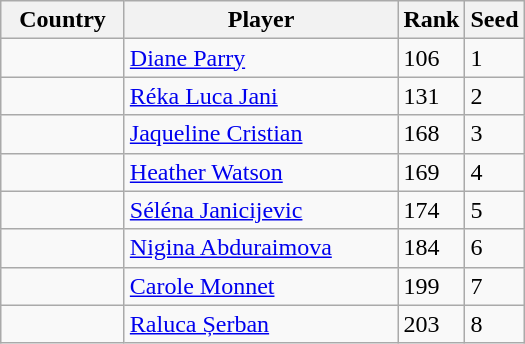<table class="wikitable">
<tr>
<th width="75">Country</th>
<th width="175">Player</th>
<th>Rank</th>
<th>Seed</th>
</tr>
<tr>
<td></td>
<td><a href='#'>Diane Parry</a></td>
<td>106</td>
<td>1</td>
</tr>
<tr>
<td></td>
<td><a href='#'>Réka Luca Jani</a></td>
<td>131</td>
<td>2</td>
</tr>
<tr>
<td></td>
<td><a href='#'>Jaqueline Cristian</a></td>
<td>168</td>
<td>3</td>
</tr>
<tr>
<td></td>
<td><a href='#'>Heather Watson</a></td>
<td>169</td>
<td>4</td>
</tr>
<tr>
<td></td>
<td><a href='#'>Séléna Janicijevic</a></td>
<td>174</td>
<td>5</td>
</tr>
<tr>
<td></td>
<td><a href='#'>Nigina Abduraimova</a></td>
<td>184</td>
<td>6</td>
</tr>
<tr>
<td></td>
<td><a href='#'>Carole Monnet</a></td>
<td>199</td>
<td>7</td>
</tr>
<tr>
<td></td>
<td><a href='#'>Raluca Șerban</a></td>
<td>203</td>
<td>8</td>
</tr>
</table>
